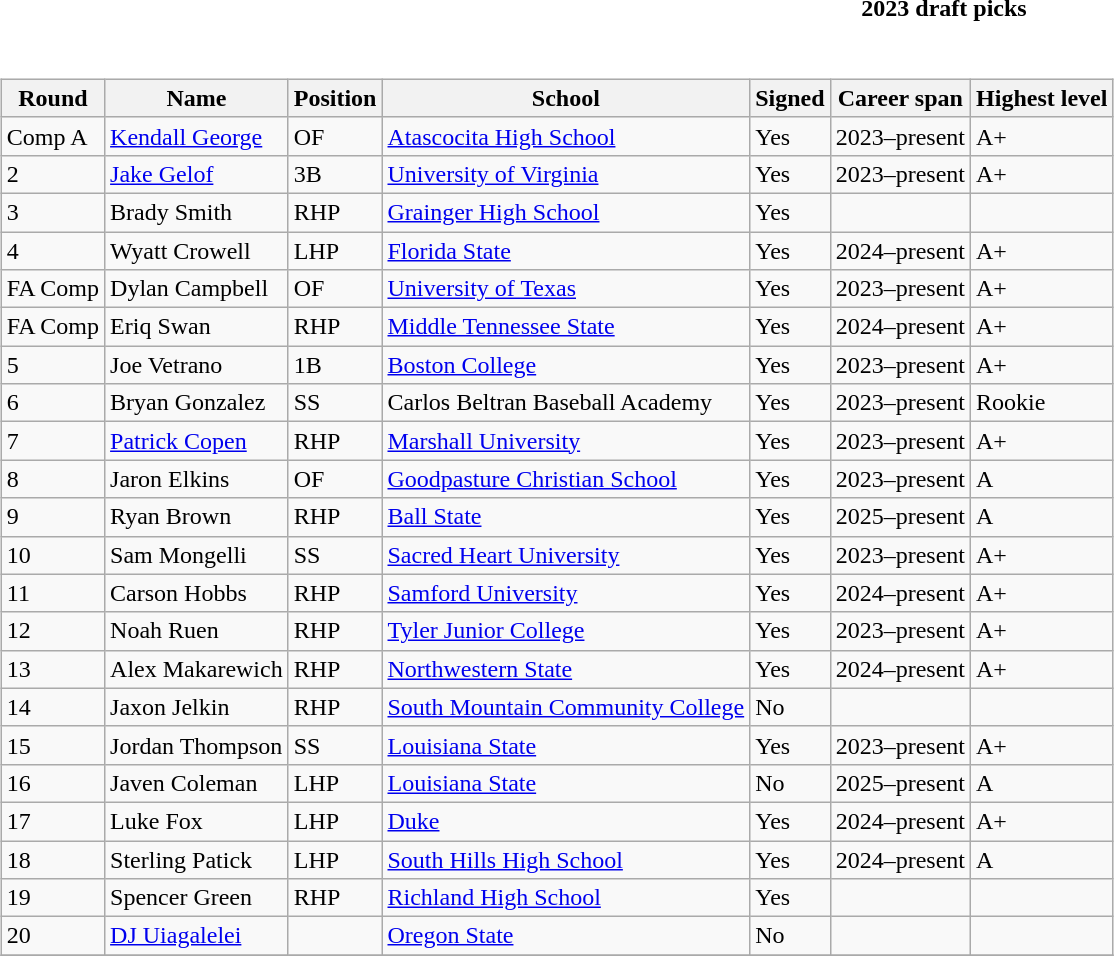<table class="toccolours collapsible collapsed" style="width:100%; background:inherit">
<tr>
<th>2023 draft picks</th>
</tr>
<tr>
<td><br><table class="wikitable">
<tr>
<th>Round</th>
<th>Name</th>
<th>Position</th>
<th>School</th>
<th>Signed</th>
<th>Career span</th>
<th>Highest level</th>
</tr>
<tr>
<td>Comp A</td>
<td><a href='#'>Kendall George</a></td>
<td>OF</td>
<td><a href='#'>Atascocita High School</a></td>
<td>Yes</td>
<td>2023–present</td>
<td>A+</td>
</tr>
<tr>
<td>2</td>
<td><a href='#'>Jake Gelof</a></td>
<td>3B</td>
<td><a href='#'>University of Virginia</a></td>
<td>Yes</td>
<td>2023–present</td>
<td>A+</td>
</tr>
<tr>
<td>3</td>
<td>Brady Smith</td>
<td>RHP</td>
<td><a href='#'>Grainger High School</a></td>
<td>Yes</td>
<td></td>
<td></td>
</tr>
<tr>
<td>4</td>
<td>Wyatt Crowell</td>
<td>LHP</td>
<td><a href='#'>Florida State</a></td>
<td>Yes</td>
<td>2024–present</td>
<td>A+</td>
</tr>
<tr>
<td>FA Comp</td>
<td>Dylan Campbell</td>
<td>OF</td>
<td><a href='#'>University of Texas</a></td>
<td>Yes</td>
<td>2023–present</td>
<td>A+</td>
</tr>
<tr>
<td>FA Comp</td>
<td>Eriq Swan</td>
<td>RHP</td>
<td><a href='#'>Middle Tennessee State</a></td>
<td>Yes</td>
<td>2024–present</td>
<td>A+</td>
</tr>
<tr>
<td>5</td>
<td>Joe Vetrano</td>
<td>1B</td>
<td><a href='#'>Boston College</a></td>
<td>Yes</td>
<td>2023–present</td>
<td>A+</td>
</tr>
<tr>
<td>6</td>
<td>Bryan Gonzalez</td>
<td>SS</td>
<td>Carlos Beltran Baseball Academy</td>
<td>Yes</td>
<td>2023–present</td>
<td>Rookie</td>
</tr>
<tr>
<td>7</td>
<td><a href='#'>Patrick Copen</a></td>
<td>RHP</td>
<td><a href='#'>Marshall University</a></td>
<td>Yes</td>
<td>2023–present</td>
<td>A+</td>
</tr>
<tr>
<td>8</td>
<td>Jaron Elkins</td>
<td>OF</td>
<td><a href='#'>Goodpasture Christian School</a></td>
<td>Yes</td>
<td>2023–present</td>
<td>A</td>
</tr>
<tr>
<td>9</td>
<td>Ryan Brown</td>
<td>RHP</td>
<td><a href='#'>Ball State</a></td>
<td>Yes</td>
<td>2025–present</td>
<td>A</td>
</tr>
<tr>
<td>10</td>
<td>Sam Mongelli</td>
<td>SS</td>
<td><a href='#'>Sacred Heart University</a></td>
<td>Yes</td>
<td>2023–present</td>
<td>A+</td>
</tr>
<tr>
<td>11</td>
<td>Carson Hobbs</td>
<td>RHP</td>
<td><a href='#'>Samford University</a></td>
<td>Yes</td>
<td>2024–present</td>
<td>A+</td>
</tr>
<tr>
<td>12</td>
<td>Noah Ruen</td>
<td>RHP</td>
<td><a href='#'>Tyler Junior College</a></td>
<td>Yes</td>
<td>2023–present</td>
<td>A+</td>
</tr>
<tr>
<td>13</td>
<td>Alex Makarewich</td>
<td>RHP</td>
<td><a href='#'>Northwestern State</a></td>
<td>Yes</td>
<td>2024–present</td>
<td>A+</td>
</tr>
<tr>
<td>14</td>
<td>Jaxon Jelkin</td>
<td>RHP</td>
<td><a href='#'>South Mountain Community College</a></td>
<td>No</td>
<td></td>
<td></td>
</tr>
<tr>
<td>15</td>
<td>Jordan Thompson</td>
<td>SS</td>
<td><a href='#'>Louisiana State</a></td>
<td>Yes</td>
<td>2023–present</td>
<td>A+</td>
</tr>
<tr>
<td>16</td>
<td>Javen Coleman</td>
<td>LHP</td>
<td><a href='#'>Louisiana State</a></td>
<td>No</td>
<td>2025–present</td>
<td>A</td>
</tr>
<tr>
<td>17</td>
<td>Luke Fox</td>
<td>LHP</td>
<td><a href='#'>Duke</a></td>
<td>Yes</td>
<td>2024–present</td>
<td>A+</td>
</tr>
<tr>
<td>18</td>
<td>Sterling Patick</td>
<td>LHP</td>
<td><a href='#'>South Hills High School</a></td>
<td>Yes</td>
<td>2024–present</td>
<td>A</td>
</tr>
<tr>
<td>19</td>
<td>Spencer Green</td>
<td>RHP</td>
<td><a href='#'>Richland High School</a></td>
<td>Yes</td>
<td></td>
<td></td>
</tr>
<tr>
<td>20</td>
<td><a href='#'>DJ Uiagalelei</a></td>
<td></td>
<td><a href='#'>Oregon State</a></td>
<td>No</td>
<td></td>
<td></td>
</tr>
<tr>
</tr>
</table>
</td>
</tr>
</table>
